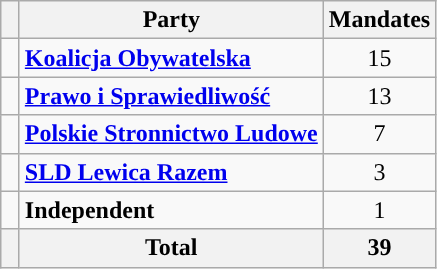<table class="wikitable">
<tr>
<th width="5"></th>
<th>Party</th>
<th>Mandates</th>
</tr>
<tr>
<td style="background:"></td>
<td><strong><a href='#'>Koalicja Obywatelska</a></strong></td>
<td align="center">15</td>
</tr>
<tr>
<td style="background:"></td>
<td><strong><a href='#'>Prawo i Sprawiedliwość</a></strong></td>
<td align="center">13</td>
</tr>
<tr>
<td style="background:"></td>
<td><strong><a href='#'>Polskie Stronnictwo Ludowe</a></strong></td>
<td align="center">7</td>
</tr>
<tr>
<td style="background:"></td>
<td><strong><a href='#'>SLD Lewica Razem</a></strong></td>
<td align="center">3</td>
</tr>
<tr>
<td style="background:"></td>
<td><strong>Independent</strong></td>
<td align="center">1</td>
</tr>
<tr bgcolor="#ececec">
<th></th>
<th>Total</th>
<th align="center">39</th>
</tr>
</table>
